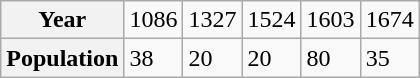<table class="wikitable" style="text-align:left">
<tr>
<th>Year</th>
<td>1086</td>
<td>1327</td>
<td>1524</td>
<td>1603</td>
<td>1674</td>
</tr>
<tr>
<th>Population</th>
<td>38</td>
<td>20</td>
<td>20</td>
<td>80</td>
<td>35</td>
</tr>
</table>
